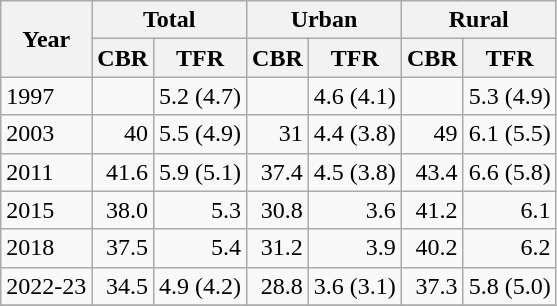<table class="wikitable">
<tr>
<th rowspan=2>Year</th>
<th colspan=2>Total</th>
<th colspan=2>Urban</th>
<th colspan=2>Rural</th>
</tr>
<tr>
<th>CBR</th>
<th>TFR</th>
<th>CBR</th>
<th>TFR</th>
<th>CBR</th>
<th>TFR</th>
</tr>
<tr>
<td>1997</td>
<td style="text-align:right;"></td>
<td style="text-align:right;">5.2 (4.7)</td>
<td style="text-align:right;"></td>
<td style="text-align:right;">4.6 (4.1)</td>
<td style="text-align:right;"></td>
<td style="text-align:right;">5.3 (4.9)</td>
</tr>
<tr>
<td>2003</td>
<td style="text-align:right;">40</td>
<td style="text-align:right;">5.5 (4.9)</td>
<td style="text-align:right;">31</td>
<td style="text-align:right;">4.4 (3.8)</td>
<td style="text-align:right;">49</td>
<td style="text-align:right;">6.1 (5.5)</td>
</tr>
<tr>
<td>2011</td>
<td style="text-align:right;">41.6</td>
<td style="text-align:right;">5.9 (5.1)</td>
<td style="text-align:right;">37.4</td>
<td style="text-align:right;">4.5 (3.8)</td>
<td style="text-align:right;">43.4</td>
<td style="text-align:right;">6.6 (5.8)</td>
</tr>
<tr>
<td>2015</td>
<td style="text-align:right;">38.0</td>
<td style="text-align:right;">5.3</td>
<td style="text-align:right;">30.8</td>
<td style="text-align:right;">3.6</td>
<td style="text-align:right;">41.2</td>
<td style="text-align:right;">6.1</td>
</tr>
<tr>
<td>2018</td>
<td style="text-align:right;">37.5</td>
<td style="text-align:right;">5.4</td>
<td style="text-align:right;">31.2</td>
<td style="text-align:right;">3.9</td>
<td style="text-align:right;">40.2</td>
<td style="text-align:right;">6.2</td>
</tr>
<tr>
<td>2022-23</td>
<td style="text-align:right;">34.5</td>
<td style="text-align:right;">4.9 (4.2)</td>
<td style="text-align:right;">28.8</td>
<td style="text-align:right;">3.6 (3.1)</td>
<td style="text-align:right;">37.3</td>
<td style="text-align:right;">5.8 (5.0)</td>
</tr>
<tr>
</tr>
</table>
